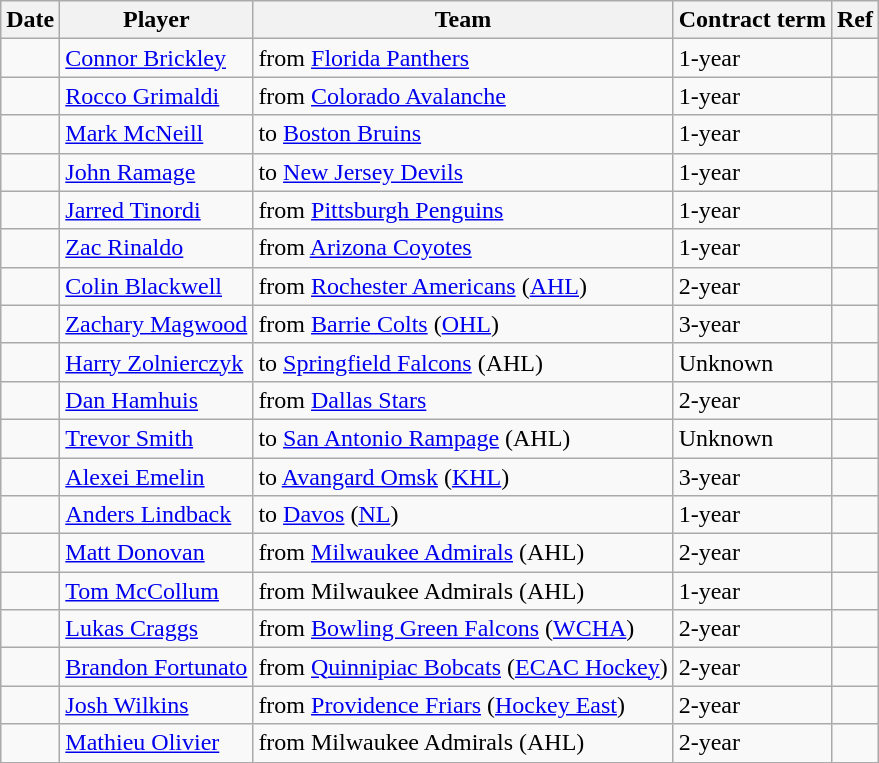<table class="wikitable">
<tr>
<th>Date</th>
<th>Player</th>
<th>Team</th>
<th>Contract term</th>
<th>Ref</th>
</tr>
<tr>
<td></td>
<td><a href='#'>Connor Brickley</a></td>
<td>from <a href='#'>Florida Panthers</a></td>
<td>1-year</td>
<td></td>
</tr>
<tr>
<td></td>
<td><a href='#'>Rocco Grimaldi</a></td>
<td>from <a href='#'>Colorado Avalanche</a></td>
<td>1-year</td>
<td></td>
</tr>
<tr>
<td></td>
<td><a href='#'>Mark McNeill</a></td>
<td>to <a href='#'>Boston Bruins</a></td>
<td>1-year</td>
<td></td>
</tr>
<tr>
<td></td>
<td><a href='#'>John Ramage</a></td>
<td>to <a href='#'>New Jersey Devils</a></td>
<td>1-year</td>
<td></td>
</tr>
<tr>
<td></td>
<td><a href='#'>Jarred Tinordi</a></td>
<td>from <a href='#'>Pittsburgh Penguins</a></td>
<td>1-year</td>
<td></td>
</tr>
<tr>
<td></td>
<td><a href='#'>Zac Rinaldo</a></td>
<td>from <a href='#'>Arizona Coyotes</a></td>
<td>1-year</td>
<td></td>
</tr>
<tr>
<td></td>
<td><a href='#'>Colin Blackwell</a></td>
<td>from <a href='#'>Rochester Americans</a> (<a href='#'>AHL</a>)</td>
<td>2-year</td>
<td></td>
</tr>
<tr>
<td></td>
<td><a href='#'>Zachary Magwood</a></td>
<td>from <a href='#'>Barrie Colts</a> (<a href='#'>OHL</a>)</td>
<td>3-year</td>
<td></td>
</tr>
<tr>
<td></td>
<td><a href='#'>Harry Zolnierczyk</a></td>
<td>to <a href='#'>Springfield Falcons</a> (AHL)</td>
<td>Unknown</td>
<td></td>
</tr>
<tr>
<td></td>
<td><a href='#'>Dan Hamhuis</a></td>
<td>from <a href='#'>Dallas Stars</a></td>
<td>2-year</td>
<td></td>
</tr>
<tr>
<td></td>
<td><a href='#'>Trevor Smith</a></td>
<td>to <a href='#'>San Antonio Rampage</a> (AHL)</td>
<td>Unknown</td>
<td></td>
</tr>
<tr>
<td></td>
<td><a href='#'>Alexei Emelin</a></td>
<td>to <a href='#'>Avangard Omsk</a> (<a href='#'>KHL</a>)</td>
<td>3-year</td>
<td></td>
</tr>
<tr>
<td></td>
<td><a href='#'>Anders Lindback</a></td>
<td>to <a href='#'>Davos</a> (<a href='#'>NL</a>)</td>
<td>1-year</td>
<td></td>
</tr>
<tr>
<td></td>
<td><a href='#'>Matt Donovan</a></td>
<td>from <a href='#'>Milwaukee Admirals</a> (AHL)</td>
<td>2-year</td>
<td></td>
</tr>
<tr>
<td></td>
<td><a href='#'>Tom McCollum</a></td>
<td>from Milwaukee Admirals (AHL)</td>
<td>1-year</td>
<td></td>
</tr>
<tr>
<td></td>
<td><a href='#'>Lukas Craggs</a></td>
<td>from <a href='#'>Bowling Green Falcons</a> (<a href='#'>WCHA</a>)</td>
<td>2-year</td>
<td></td>
</tr>
<tr>
<td></td>
<td><a href='#'>Brandon Fortunato</a></td>
<td>from <a href='#'>Quinnipiac Bobcats</a> (<a href='#'>ECAC Hockey</a>)</td>
<td>2-year</td>
<td></td>
</tr>
<tr>
<td></td>
<td><a href='#'>Josh Wilkins</a></td>
<td>from <a href='#'>Providence Friars</a> (<a href='#'>Hockey East</a>)</td>
<td>2-year</td>
<td></td>
</tr>
<tr>
<td></td>
<td><a href='#'>Mathieu Olivier</a></td>
<td>from Milwaukee Admirals (AHL)</td>
<td>2-year</td>
<td></td>
</tr>
</table>
